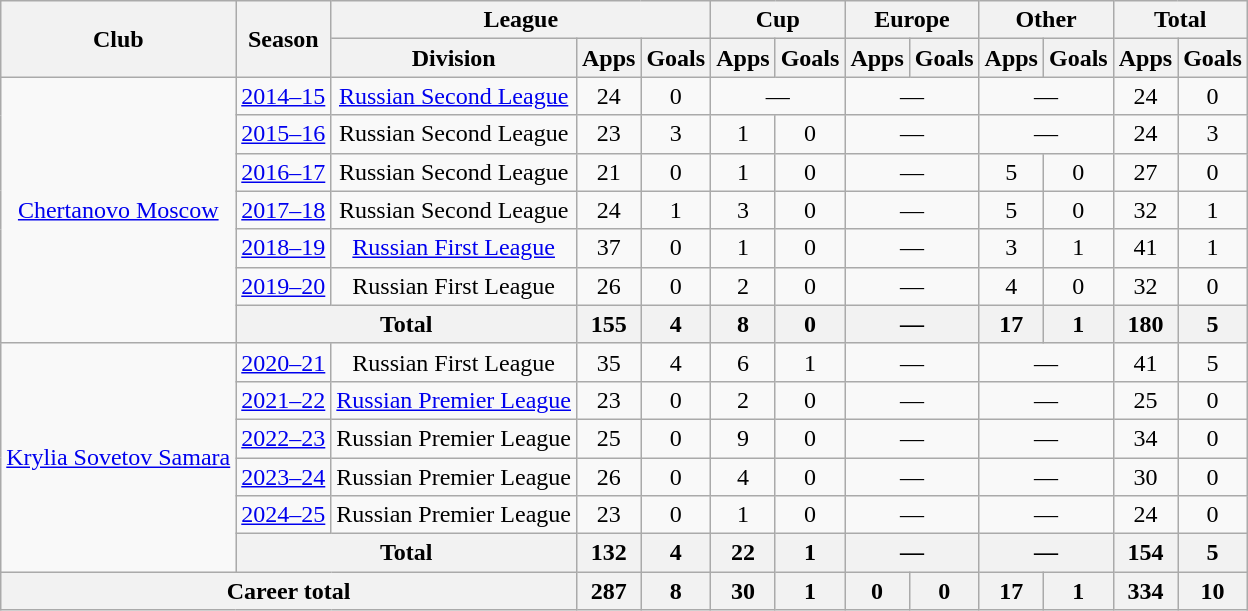<table class="wikitable" style="text-align: center;">
<tr>
<th rowspan="2">Club</th>
<th rowspan="2">Season</th>
<th colspan="3">League</th>
<th colspan="2">Cup</th>
<th colspan="2">Europe</th>
<th colspan="2">Other</th>
<th colspan="2">Total</th>
</tr>
<tr>
<th>Division</th>
<th>Apps</th>
<th>Goals</th>
<th>Apps</th>
<th>Goals</th>
<th>Apps</th>
<th>Goals</th>
<th>Apps</th>
<th>Goals</th>
<th>Apps</th>
<th>Goals</th>
</tr>
<tr>
<td rowspan="7"><a href='#'>Chertanovo Moscow</a></td>
<td><a href='#'>2014–15</a></td>
<td><a href='#'>Russian Second League</a></td>
<td>24</td>
<td>0</td>
<td colspan="2">—</td>
<td colspan="2">—</td>
<td colspan="2">—</td>
<td>24</td>
<td>0</td>
</tr>
<tr>
<td><a href='#'>2015–16</a></td>
<td>Russian Second League</td>
<td>23</td>
<td>3</td>
<td>1</td>
<td>0</td>
<td colspan="2">—</td>
<td colspan="2">—</td>
<td>24</td>
<td>3</td>
</tr>
<tr>
<td><a href='#'>2016–17</a></td>
<td>Russian Second League</td>
<td>21</td>
<td>0</td>
<td>1</td>
<td>0</td>
<td colspan="2">—</td>
<td>5</td>
<td>0</td>
<td>27</td>
<td>0</td>
</tr>
<tr>
<td><a href='#'>2017–18</a></td>
<td>Russian Second League</td>
<td>24</td>
<td>1</td>
<td>3</td>
<td>0</td>
<td colspan="2">—</td>
<td>5</td>
<td>0</td>
<td>32</td>
<td>1</td>
</tr>
<tr>
<td><a href='#'>2018–19</a></td>
<td><a href='#'>Russian First League</a></td>
<td>37</td>
<td>0</td>
<td>1</td>
<td>0</td>
<td colspan="2">—</td>
<td>3</td>
<td>1</td>
<td>41</td>
<td>1</td>
</tr>
<tr>
<td><a href='#'>2019–20</a></td>
<td>Russian First League</td>
<td>26</td>
<td>0</td>
<td>2</td>
<td>0</td>
<td colspan="2">—</td>
<td>4</td>
<td>0</td>
<td>32</td>
<td>0</td>
</tr>
<tr>
<th colspan="2">Total</th>
<th>155</th>
<th>4</th>
<th>8</th>
<th>0</th>
<th colspan="2">—</th>
<th>17</th>
<th>1</th>
<th>180</th>
<th>5</th>
</tr>
<tr>
<td rowspan="6"><a href='#'>Krylia Sovetov Samara</a></td>
<td><a href='#'>2020–21</a></td>
<td>Russian First League</td>
<td>35</td>
<td>4</td>
<td>6</td>
<td>1</td>
<td colspan="2">—</td>
<td colspan="2">—</td>
<td>41</td>
<td>5</td>
</tr>
<tr>
<td><a href='#'>2021–22</a></td>
<td><a href='#'>Russian Premier League</a></td>
<td>23</td>
<td>0</td>
<td>2</td>
<td>0</td>
<td colspan="2">—</td>
<td colspan="2">—</td>
<td>25</td>
<td>0</td>
</tr>
<tr>
<td><a href='#'>2022–23</a></td>
<td>Russian Premier League</td>
<td>25</td>
<td>0</td>
<td>9</td>
<td>0</td>
<td colspan="2">—</td>
<td colspan="2">—</td>
<td>34</td>
<td>0</td>
</tr>
<tr>
<td><a href='#'>2023–24</a></td>
<td>Russian Premier League</td>
<td>26</td>
<td>0</td>
<td>4</td>
<td>0</td>
<td colspan="2">—</td>
<td colspan="2">—</td>
<td>30</td>
<td>0</td>
</tr>
<tr>
<td><a href='#'>2024–25</a></td>
<td>Russian Premier League</td>
<td>23</td>
<td>0</td>
<td>1</td>
<td>0</td>
<td colspan="2">—</td>
<td colspan="2">—</td>
<td>24</td>
<td>0</td>
</tr>
<tr>
<th colspan="2">Total</th>
<th>132</th>
<th>4</th>
<th>22</th>
<th>1</th>
<th colspan="2">—</th>
<th colspan="2">—</th>
<th>154</th>
<th>5</th>
</tr>
<tr>
<th colspan="3">Career total</th>
<th>287</th>
<th>8</th>
<th>30</th>
<th>1</th>
<th>0</th>
<th>0</th>
<th>17</th>
<th>1</th>
<th>334</th>
<th>10</th>
</tr>
</table>
